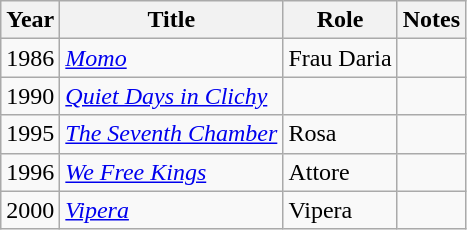<table class="wikitable sortable">
<tr>
<th>Year</th>
<th>Title</th>
<th>Role</th>
<th class="unsortable">Notes</th>
</tr>
<tr>
<td>1986</td>
<td><em><a href='#'>Momo</a></em></td>
<td>Frau Daria</td>
<td></td>
</tr>
<tr>
<td>1990</td>
<td><em><a href='#'>Quiet Days in Clichy</a></em></td>
<td></td>
<td></td>
</tr>
<tr>
<td>1995</td>
<td><em><a href='#'>The Seventh Chamber</a></em></td>
<td>Rosa</td>
<td></td>
</tr>
<tr>
<td>1996</td>
<td><em><a href='#'>We Free Kings</a></em></td>
<td>Attore</td>
<td></td>
</tr>
<tr>
<td>2000</td>
<td><em><a href='#'>Vipera</a></em></td>
<td>Vipera</td>
<td></td>
</tr>
</table>
